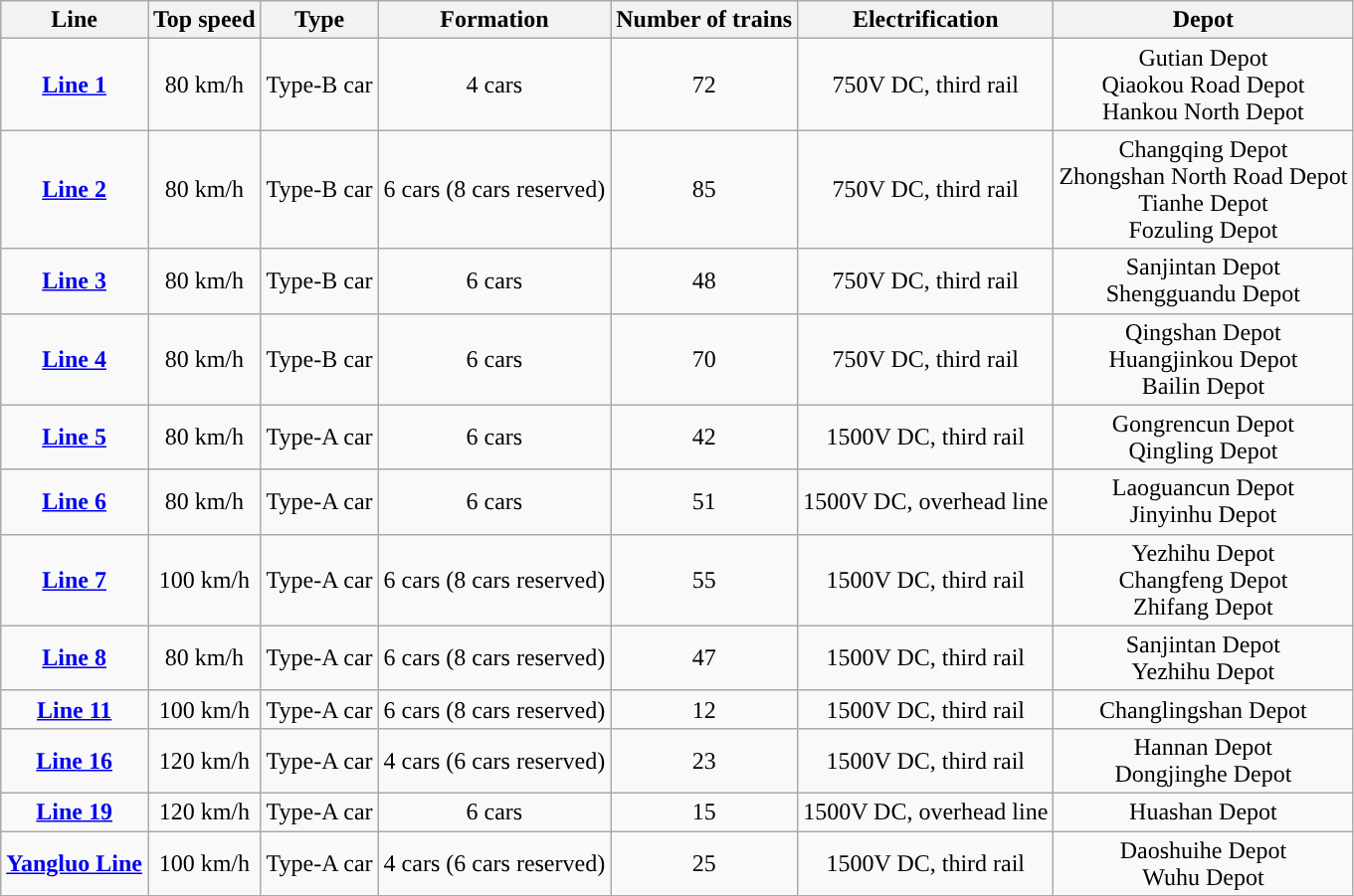<table class="wikitable" style="text-align:center;">
<tr>
<th>Line</th>
<th>Top speed</th>
<th>Type</th>
<th>Formation</th>
<th>Number of trains</th>
<th>Electrification</th>
<th>Depot</th>
</tr>
<tr>
<td style="text-align:center; background:#"><strong><a href='#'><span>Line 1</span></a></strong></td>
<td>80 km/h</td>
<td>Type-B car</td>
<td>4 cars</td>
<td>72</td>
<td>750V DC, third rail</td>
<td>Gutian Depot<br>Qiaokou Road Depot<br>Hankou North Depot</td>
</tr>
<tr>
<td style="text-align:center; background:#"><strong><a href='#'><span>Line 2</span></a></strong></td>
<td>80 km/h</td>
<td>Type-B car</td>
<td>6 cars (8 cars reserved)</td>
<td>85</td>
<td>750V DC, third rail</td>
<td>Changqing Depot<br>Zhongshan North Road Depot<br>Tianhe Depot<br>Fozuling Depot</td>
</tr>
<tr>
<td style="text-align:center; background:#"><strong><a href='#'><span>Line 3</span></a></strong></td>
<td>80 km/h</td>
<td>Type-B car</td>
<td>6 cars</td>
<td>48</td>
<td>750V DC, third rail</td>
<td>Sanjintan Depot<br>Shengguandu Depot</td>
</tr>
<tr>
<td style="text-align:center; background:#"><strong><a href='#'><span>Line 4</span></a></strong></td>
<td>80 km/h</td>
<td>Type-B car</td>
<td>6 cars</td>
<td>70</td>
<td>750V DC, third rail</td>
<td>Qingshan Depot<br>Huangjinkou Depot<br>Bailin Depot</td>
</tr>
<tr>
<td style="text-align:center; background:#"><strong><a href='#'><span>Line 5</span></a></strong></td>
<td>80 km/h</td>
<td>Type-A car</td>
<td>6 cars</td>
<td>42</td>
<td>1500V DC, third rail</td>
<td>Gongrencun Depot<br>Qingling Depot</td>
</tr>
<tr>
<td style="text-align:center; background:#"><strong><a href='#'><span>Line 6</span></a></strong></td>
<td>80 km/h</td>
<td>Type-A car</td>
<td>6 cars</td>
<td>51</td>
<td>1500V DC, overhead line</td>
<td>Laoguancun Depot<br>Jinyinhu Depot</td>
</tr>
<tr>
<td style="text-align:center; background:#"><strong><a href='#'><span>Line 7</span></a></strong></td>
<td>100 km/h</td>
<td>Type-A car</td>
<td>6 cars (8 cars reserved)</td>
<td>55</td>
<td>1500V DC, third rail</td>
<td>Yezhihu Depot<br>Changfeng Depot<br>Zhifang Depot</td>
</tr>
<tr>
<td style="text-align:center; background:#"><strong><a href='#'><span>Line 8</span></a></strong></td>
<td>80 km/h</td>
<td>Type-A car</td>
<td>6 cars (8 cars reserved)</td>
<td>47</td>
<td>1500V DC, third rail</td>
<td>Sanjintan Depot<br>Yezhihu Depot</td>
</tr>
<tr>
<td style="text-align:center; background:#"><strong><a href='#'><span>Line 11</span></a></strong></td>
<td>100 km/h</td>
<td>Type-A car</td>
<td>6 cars (8 cars reserved)</td>
<td>12</td>
<td>1500V DC, third rail</td>
<td>Changlingshan Depot<br></td>
</tr>
<tr>
<td style="text-align:center; background:#"><strong><a href='#'><span>Line 16</span></a></strong></td>
<td>120 km/h</td>
<td>Type-A car</td>
<td>4 cars (6 cars reserved)</td>
<td>23</td>
<td>1500V DC, third rail</td>
<td>Hannan Depot<br>Dongjinghe Depot</td>
</tr>
<tr>
<td style="text-align:center; background:#"><strong><a href='#'><span>Line 19</span></a></strong></td>
<td>120 km/h</td>
<td>Type-A car</td>
<td>6 cars</td>
<td>15</td>
<td>1500V DC, overhead line</td>
<td>Huashan Depot</td>
</tr>
<tr>
<td style="text-align:center; background:#"><strong><a href='#'><span>Yangluo Line</span></a></strong></td>
<td>100 km/h</td>
<td>Type-A car</td>
<td>4 cars (6 cars reserved)</td>
<td>25</td>
<td>1500V DC, third rail</td>
<td>Daoshuihe Depot<br>Wuhu Depot</td>
</tr>
</table>
